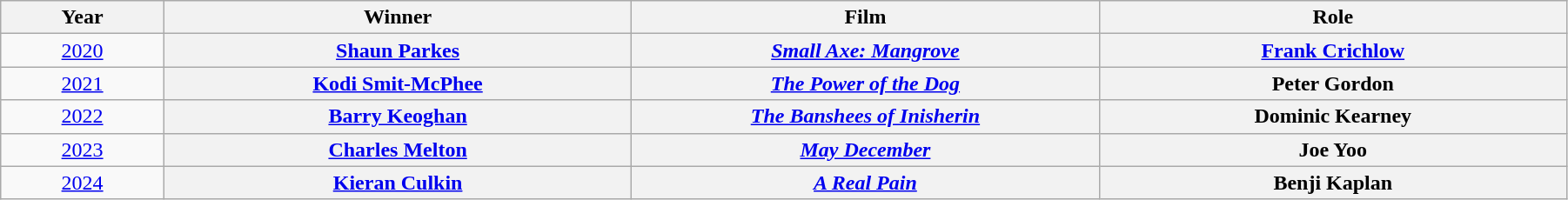<table class="wikitable" width="95%" cellpadding="5">
<tr>
<th width="100"><strong>Year</strong></th>
<th width="300"><strong>Winner</strong></th>
<th width="300"><strong>Film</strong></th>
<th width="300"><strong>Role</strong></th>
</tr>
<tr>
<td align=center><a href='#'>2020</a></td>
<th scope=row><a href='#'>Shaun Parkes</a></th>
<th><em><a href='#'>Small Axe: Mangrove</a></em></th>
<th><a href='#'>Frank Crichlow</a></th>
</tr>
<tr>
<td align=center><a href='#'>2021</a></td>
<th scope=row><a href='#'>Kodi Smit-McPhee</a></th>
<th><em><a href='#'>The Power of the Dog</a></em></th>
<th>Peter Gordon</th>
</tr>
<tr>
<td align=center><a href='#'>2022</a></td>
<th scope=row><a href='#'>Barry Keoghan</a></th>
<th><em><a href='#'>The Banshees of Inisherin</a></em></th>
<th>Dominic Kearney</th>
</tr>
<tr>
<td align=center><a href='#'>2023</a></td>
<th scope=row><a href='#'>Charles Melton</a></th>
<th><em><a href='#'>May December</a></em></th>
<th>Joe Yoo</th>
</tr>
<tr>
<td align=center><a href='#'>2024</a></td>
<th scope=row><a href='#'>Kieran Culkin</a></th>
<th><em><a href='#'>A Real Pain</a></em></th>
<th>Benji Kaplan</th>
</tr>
</table>
